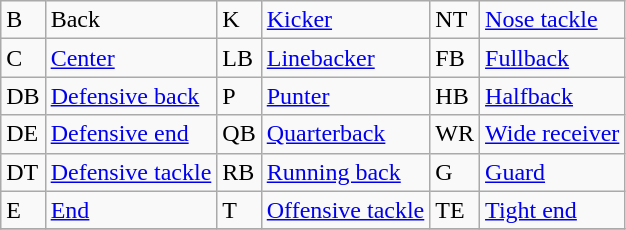<table class="wikitable">
<tr>
<td>B</td>
<td>Back</td>
<td>K</td>
<td><a href='#'>Kicker</a></td>
<td>NT</td>
<td><a href='#'>Nose tackle</a></td>
</tr>
<tr>
<td>C</td>
<td><a href='#'>Center</a></td>
<td>LB</td>
<td><a href='#'>Linebacker</a></td>
<td>FB</td>
<td><a href='#'>Fullback</a></td>
</tr>
<tr>
<td>DB</td>
<td><a href='#'>Defensive back</a></td>
<td>P</td>
<td><a href='#'>Punter</a></td>
<td>HB</td>
<td><a href='#'>Halfback</a></td>
</tr>
<tr>
<td>DE</td>
<td><a href='#'>Defensive end</a></td>
<td>QB</td>
<td><a href='#'>Quarterback</a></td>
<td>WR</td>
<td><a href='#'>Wide receiver</a></td>
</tr>
<tr>
<td>DT</td>
<td><a href='#'>Defensive tackle</a></td>
<td>RB</td>
<td><a href='#'>Running back</a></td>
<td>G</td>
<td><a href='#'>Guard</a></td>
</tr>
<tr>
<td>E</td>
<td><a href='#'>End</a></td>
<td>T</td>
<td><a href='#'>Offensive tackle</a></td>
<td>TE</td>
<td><a href='#'>Tight end</a></td>
</tr>
<tr>
</tr>
</table>
